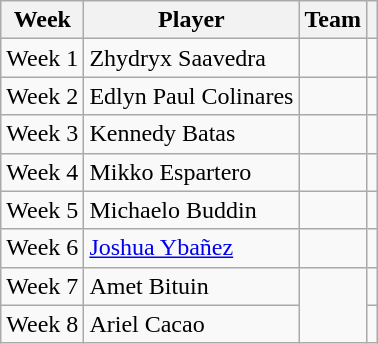<table class="wikitable">
<tr>
<th>Week</th>
<th>Player</th>
<th>Team</th>
<th></th>
</tr>
<tr>
<td>Week 1</td>
<td>Zhydryx Saavedra</td>
<td></td>
<td></td>
</tr>
<tr>
<td>Week 2</td>
<td>Edlyn Paul Colinares</td>
<td></td>
<td></td>
</tr>
<tr>
<td>Week 3</td>
<td>Kennedy Batas</td>
<td></td>
<td></td>
</tr>
<tr>
<td>Week 4</td>
<td>Mikko Espartero</td>
<td></td>
<td></td>
</tr>
<tr>
<td>Week 5</td>
<td>Michaelo Buddin</td>
<td></td>
<td></td>
</tr>
<tr>
<td>Week 6</td>
<td><a href='#'>Joshua Ybañez</a></td>
<td></td>
<td></td>
</tr>
<tr>
<td>Week 7</td>
<td>Amet Bituin</td>
<td rowspan=2></td>
<td></td>
</tr>
<tr>
<td>Week 8</td>
<td>Ariel Cacao</td>
<td></td>
</tr>
</table>
